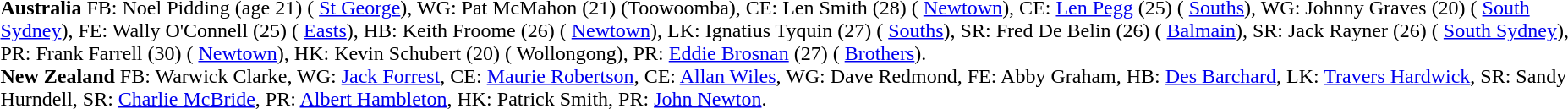<table width="100%" class="mw-collapsible mw-collapsed">
<tr>
<td valign="top" width="50%"><br><strong>Australia</strong> FB: Noel Pidding (age 21) ( <a href='#'>St George</a>), WG: Pat McMahon (21) (Toowoomba), CE: Len Smith (28) ( <a href='#'>Newtown</a>), CE: <a href='#'>Len Pegg</a> (25) ( <a href='#'>Souths</a>), WG: Johnny Graves (20) ( <a href='#'>South Sydney</a>), FE: Wally O'Connell (25) ( <a href='#'>Easts</a>), HB: Keith Froome (26) ( <a href='#'>Newtown</a>), LK: Ignatius Tyquin (27) ( <a href='#'>Souths</a>), SR: Fred De Belin (26) ( <a href='#'>Balmain</a>), SR: Jack Rayner (26) ( <a href='#'>South Sydney</a>), PR: Frank Farrell (30) ( <a href='#'>Newtown</a>), HK: Kevin Schubert (20) ( Wollongong), PR: <a href='#'>Eddie Brosnan</a> (27) ( <a href='#'>Brothers</a>).<br>
<strong>New Zealand</strong> FB: Warwick Clarke, WG: <a href='#'>Jack Forrest</a>, CE: <a href='#'>Maurie Robertson</a>, CE: <a href='#'>Allan Wiles</a>, WG: Dave Redmond, FE: Abby Graham, HB: <a href='#'>Des Barchard</a>, LK: <a href='#'>Travers Hardwick</a>, SR: Sandy Hurndell, SR: <a href='#'>Charlie McBride</a>, PR: <a href='#'>Albert Hambleton</a>, HK: Patrick Smith, PR: <a href='#'>John Newton</a>.</td>
</tr>
</table>
